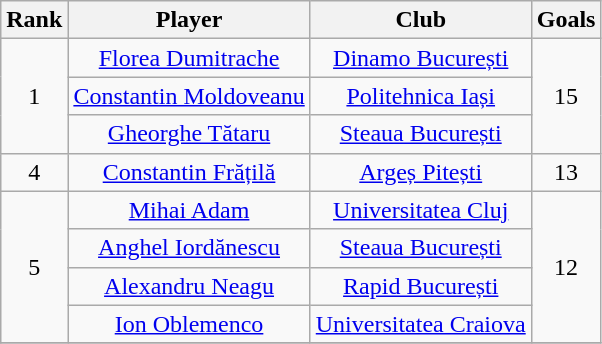<table class="wikitable sortable" style="text-align:center">
<tr>
<th>Rank</th>
<th>Player</th>
<th>Club</th>
<th>Goals</th>
</tr>
<tr>
<td rowspan=3 align=center>1</td>
<td><a href='#'>Florea Dumitrache</a></td>
<td><a href='#'>Dinamo București</a></td>
<td rowspan=3 align=center>15</td>
</tr>
<tr>
<td><a href='#'>Constantin Moldoveanu</a></td>
<td><a href='#'>Politehnica Iași</a></td>
</tr>
<tr>
<td><a href='#'>Gheorghe Tătaru</a></td>
<td><a href='#'>Steaua București</a></td>
</tr>
<tr>
<td rowspan=1 align=center>4</td>
<td><a href='#'>Constantin Frățilă</a></td>
<td><a href='#'>Argeș Pitești</a></td>
<td rowspan=1 align=center>13</td>
</tr>
<tr>
<td rowspan=4 align=center>5</td>
<td><a href='#'>Mihai Adam</a></td>
<td><a href='#'>Universitatea Cluj</a></td>
<td rowspan=4 align=center>12</td>
</tr>
<tr>
<td><a href='#'>Anghel Iordănescu</a></td>
<td><a href='#'>Steaua București</a></td>
</tr>
<tr>
<td><a href='#'>Alexandru Neagu</a></td>
<td><a href='#'>Rapid București</a></td>
</tr>
<tr>
<td><a href='#'>Ion Oblemenco</a></td>
<td><a href='#'>Universitatea Craiova</a></td>
</tr>
<tr>
</tr>
</table>
